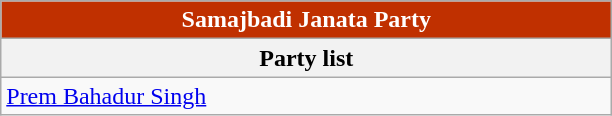<table class="wikitable mw-collapsible mw-collapsed" role="presentation">
<tr>
<th style="width: 300pt; background:#C03000; color: white;">Samajbadi Janata Party</th>
</tr>
<tr>
<th>Party list</th>
</tr>
<tr>
<td><a href='#'>Prem Bahadur Singh</a></td>
</tr>
</table>
